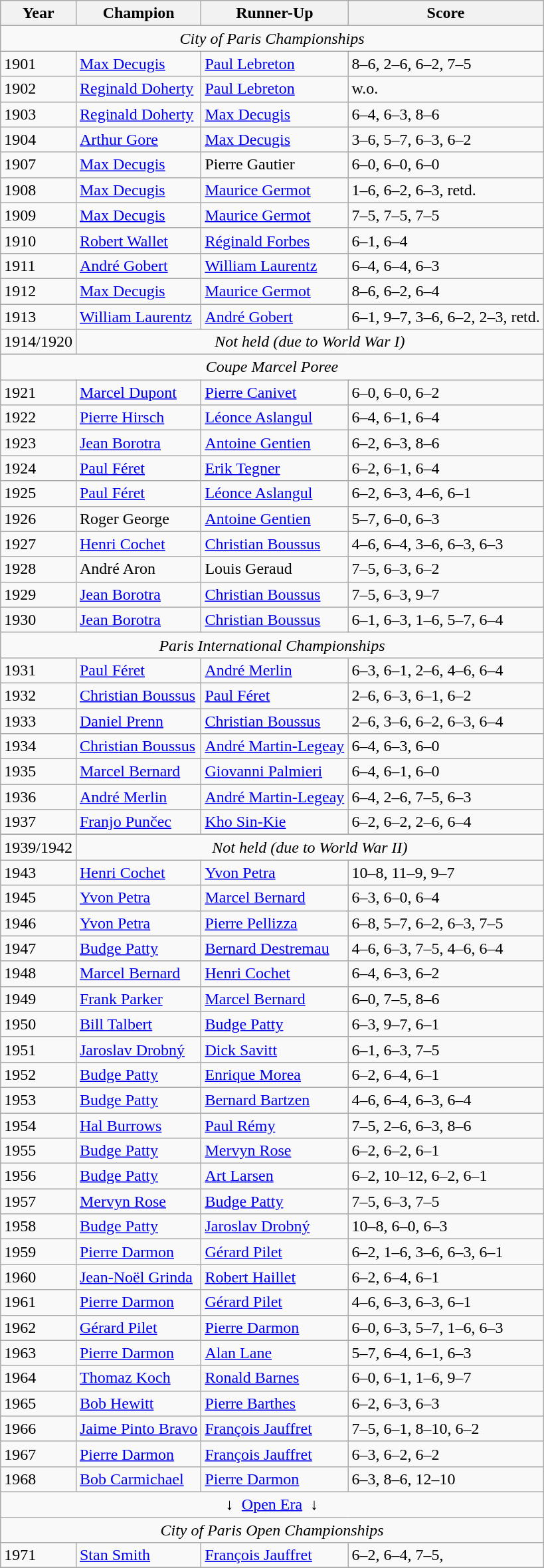<table class="wikitable sortable">
<tr>
<th>Year</th>
<th>Champion</th>
<th>Runner-Up</th>
<th>Score</th>
</tr>
<tr>
<td colspan=4 align=center><em>City of Paris Championships</em></td>
</tr>
<tr>
<td>1901</td>
<td> <a href='#'>Max Decugis</a></td>
<td> <a href='#'>Paul Lebreton</a></td>
<td>8–6, 2–6, 6–2, 7–5</td>
</tr>
<tr>
<td>1902</td>
<td> <a href='#'>Reginald Doherty</a></td>
<td> <a href='#'>Paul Lebreton</a></td>
<td>w.o.</td>
</tr>
<tr>
<td>1903</td>
<td> <a href='#'>Reginald Doherty</a></td>
<td> <a href='#'>Max Decugis</a></td>
<td>6–4, 6–3, 8–6</td>
</tr>
<tr>
<td>1904</td>
<td> <a href='#'>Arthur Gore</a></td>
<td> <a href='#'>Max Decugis</a></td>
<td>3–6, 5–7, 6–3, 6–2</td>
</tr>
<tr>
<td>1907</td>
<td> <a href='#'>Max Decugis</a></td>
<td> Pierre Gautier</td>
<td>6–0, 6–0, 6–0</td>
</tr>
<tr>
<td>1908</td>
<td> <a href='#'>Max Decugis</a></td>
<td> <a href='#'>Maurice Germot</a></td>
<td>1–6, 6–2, 6–3, retd.</td>
</tr>
<tr>
<td>1909</td>
<td> <a href='#'>Max Decugis</a></td>
<td> <a href='#'>Maurice Germot</a></td>
<td>7–5, 7–5, 7–5</td>
</tr>
<tr>
<td>1910</td>
<td> <a href='#'>Robert Wallet</a></td>
<td> <a href='#'>Réginald Forbes</a></td>
<td>6–1, 6–4</td>
</tr>
<tr>
<td>1911</td>
<td> <a href='#'>André Gobert</a></td>
<td> <a href='#'>William Laurentz</a></td>
<td>6–4, 6–4, 6–3</td>
</tr>
<tr>
<td>1912</td>
<td> <a href='#'>Max Decugis</a></td>
<td> <a href='#'>Maurice Germot</a></td>
<td>8–6, 6–2, 6–4</td>
</tr>
<tr>
<td>1913</td>
<td> <a href='#'>William Laurentz</a></td>
<td> <a href='#'>André Gobert</a></td>
<td>6–1, 9–7, 3–6, 6–2, 2–3, retd.</td>
</tr>
<tr>
<td>1914/1920</td>
<td colspan=3 align=center><em>Not held (due to World War I)</em></td>
</tr>
<tr>
<td colspan=4 align=center><em>Coupe Marcel Poree</em></td>
</tr>
<tr>
<td>1921</td>
<td> <a href='#'>Marcel Dupont</a></td>
<td> <a href='#'>Pierre Canivet</a></td>
<td>6–0, 6–0, 6–2</td>
</tr>
<tr>
<td>1922</td>
<td> <a href='#'>Pierre Hirsch</a></td>
<td> <a href='#'>Léonce Aslangul</a></td>
<td>6–4, 6–1, 6–4</td>
</tr>
<tr>
<td>1923</td>
<td> <a href='#'>Jean Borotra</a></td>
<td> <a href='#'>Antoine Gentien</a></td>
<td>6–2, 6–3, 8–6</td>
</tr>
<tr>
<td>1924</td>
<td> <a href='#'>Paul Féret</a></td>
<td> <a href='#'>Erik Tegner</a></td>
<td>6–2, 6–1, 6–4</td>
</tr>
<tr>
<td>1925</td>
<td> <a href='#'>Paul Féret</a></td>
<td> <a href='#'>Léonce Aslangul</a></td>
<td>6–2, 6–3, 4–6,  6–1</td>
</tr>
<tr>
<td>1926</td>
<td>  Roger George</td>
<td> <a href='#'>Antoine Gentien</a></td>
<td>5–7, 6–0, 6–3</td>
</tr>
<tr>
<td>1927</td>
<td> <a href='#'>Henri Cochet</a></td>
<td> <a href='#'>Christian Boussus</a></td>
<td>4–6, 6–4, 3–6, 6–3, 6–3</td>
</tr>
<tr>
<td>1928</td>
<td> André Aron</td>
<td> Louis Geraud</td>
<td>7–5, 6–3, 6–2</td>
</tr>
<tr>
<td>1929</td>
<td> <a href='#'>Jean Borotra</a></td>
<td> <a href='#'>Christian Boussus</a></td>
<td>7–5, 6–3, 9–7</td>
</tr>
<tr>
<td>1930</td>
<td> <a href='#'>Jean Borotra</a></td>
<td> <a href='#'>Christian Boussus</a></td>
<td>6–1, 6–3, 1–6, 5–7, 6–4</td>
</tr>
<tr 1>
<td colspan=4 align=center><em>Paris International Championships</em></td>
</tr>
<tr>
<td>1931</td>
<td> <a href='#'>Paul Féret</a></td>
<td> <a href='#'>André Merlin</a></td>
<td>6–3, 6–1, 2–6, 4–6, 6–4</td>
</tr>
<tr>
<td>1932</td>
<td> <a href='#'>Christian Boussus</a></td>
<td> <a href='#'>Paul Féret</a></td>
<td>2–6, 6–3, 6–1, 6–2</td>
</tr>
<tr>
<td>1933</td>
<td> <a href='#'>Daniel Prenn</a></td>
<td> <a href='#'>Christian Boussus</a></td>
<td>2–6, 3–6, 6–2, 6–3, 6–4</td>
</tr>
<tr>
<td>1934</td>
<td> <a href='#'>Christian Boussus</a></td>
<td> <a href='#'>André Martin-Legeay</a></td>
<td>6–4, 6–3, 6–0</td>
</tr>
<tr>
<td>1935</td>
<td> <a href='#'>Marcel Bernard</a></td>
<td> <a href='#'>Giovanni Palmieri</a></td>
<td>6–4, 6–1, 6–0</td>
</tr>
<tr>
<td>1936</td>
<td> <a href='#'>André Merlin</a></td>
<td> <a href='#'>André Martin-Legeay</a></td>
<td>6–4, 2–6, 7–5, 6–3</td>
</tr>
<tr>
<td>1937</td>
<td> <a href='#'>Franjo Punčec</a></td>
<td> <a href='#'>Kho Sin-Kie</a></td>
<td>6–2, 6–2, 2–6, 6–4</td>
</tr>
<tr>
</tr>
<tr>
<td>1939/1942</td>
<td colspan=3 align=center><em>Not held (due to World War II)</em></td>
</tr>
<tr>
<td>1943</td>
<td>  <a href='#'>Henri Cochet</a></td>
<td> <a href='#'>Yvon Petra</a></td>
<td>10–8, 11–9, 9–7</td>
</tr>
<tr>
<td>1945</td>
<td>  <a href='#'>Yvon Petra</a></td>
<td> <a href='#'>Marcel Bernard</a></td>
<td>6–3, 6–0, 6–4</td>
</tr>
<tr>
<td>1946</td>
<td>  <a href='#'>Yvon Petra</a></td>
<td> <a href='#'>Pierre Pellizza</a></td>
<td>6–8, 5–7, 6–2, 6–3, 7–5</td>
</tr>
<tr>
<td>1947</td>
<td> <a href='#'>Budge Patty</a></td>
<td> <a href='#'>Bernard Destremau</a></td>
<td>4–6, 6–3, 7–5, 4–6, 6–4</td>
</tr>
<tr>
<td>1948</td>
<td> <a href='#'>Marcel Bernard</a></td>
<td> <a href='#'>Henri Cochet</a></td>
<td>6–4, 6–3, 6–2</td>
</tr>
<tr>
<td>1949</td>
<td><a href='#'>Frank Parker</a></td>
<td> <a href='#'>Marcel Bernard</a></td>
<td>6–0, 7–5, 8–6</td>
</tr>
<tr>
<td>1950</td>
<td> <a href='#'>Bill Talbert</a></td>
<td> <a href='#'>Budge Patty</a></td>
<td>6–3, 9–7, 6–1</td>
</tr>
<tr>
<td>1951</td>
<td>  <a href='#'>Jaroslav Drobný</a></td>
<td> <a href='#'>Dick Savitt</a></td>
<td>6–1, 6–3, 7–5</td>
</tr>
<tr>
<td>1952</td>
<td> <a href='#'>Budge Patty</a></td>
<td> <a href='#'>Enrique Morea</a></td>
<td>6–2, 6–4, 6–1</td>
</tr>
<tr>
<td>1953</td>
<td> <a href='#'>Budge Patty</a></td>
<td> <a href='#'>Bernard Bartzen</a></td>
<td>4–6, 6–4, 6–3, 6–4</td>
</tr>
<tr>
<td>1954</td>
<td> <a href='#'>Hal Burrows</a></td>
<td> <a href='#'>Paul Rémy</a></td>
<td>7–5, 2–6, 6–3, 8–6</td>
</tr>
<tr>
<td>1955</td>
<td> <a href='#'>Budge Patty</a></td>
<td> <a href='#'>Mervyn Rose</a></td>
<td>6–2, 6–2, 6–1</td>
</tr>
<tr>
<td>1956</td>
<td> <a href='#'>Budge Patty</a></td>
<td> <a href='#'>Art Larsen</a></td>
<td>6–2, 10–12, 6–2, 6–1</td>
</tr>
<tr>
<td>1957</td>
<td> <a href='#'>Mervyn Rose</a></td>
<td> <a href='#'>Budge Patty</a></td>
<td>7–5, 6–3, 7–5</td>
</tr>
<tr>
<td>1958</td>
<td> <a href='#'>Budge Patty</a></td>
<td>  <a href='#'>Jaroslav Drobný</a></td>
<td>10–8, 6–0, 6–3</td>
</tr>
<tr>
<td>1959</td>
<td> <a href='#'>Pierre Darmon</a></td>
<td> <a href='#'>Gérard Pilet</a></td>
<td>6–2, 1–6, 3–6, 6–3, 6–1</td>
</tr>
<tr>
<td>1960</td>
<td> <a href='#'>Jean-Noël Grinda</a></td>
<td> <a href='#'>Robert Haillet</a></td>
<td>6–2, 6–4, 6–1</td>
</tr>
<tr>
<td>1961</td>
<td> <a href='#'>Pierre Darmon</a></td>
<td> <a href='#'>Gérard Pilet</a></td>
<td>4–6, 6–3, 6–3, 6–1</td>
</tr>
<tr>
<td>1962</td>
<td> <a href='#'>Gérard Pilet</a></td>
<td> <a href='#'>Pierre Darmon</a></td>
<td>6–0, 6–3, 5–7, 1–6, 6–3</td>
</tr>
<tr>
<td>1963</td>
<td> <a href='#'>Pierre Darmon</a></td>
<td> <a href='#'>Alan Lane</a></td>
<td>5–7, 6–4, 6–1, 6–3</td>
</tr>
<tr>
<td>1964</td>
<td> <a href='#'>Thomaz Koch</a></td>
<td> <a href='#'>Ronald Barnes</a></td>
<td>6–0, 6–1, 1–6, 9–7</td>
</tr>
<tr>
<td>1965</td>
<td><a href='#'>Bob Hewitt</a></td>
<td> <a href='#'>Pierre Barthes</a></td>
<td>6–2, 6–3, 6–3</td>
</tr>
<tr>
<td>1966</td>
<td> <a href='#'>Jaime Pinto Bravo</a></td>
<td> <a href='#'>François Jauffret</a></td>
<td>7–5, 6–1, 8–10, 6–2</td>
</tr>
<tr>
<td>1967</td>
<td> <a href='#'>Pierre Darmon</a></td>
<td> <a href='#'>François Jauffret</a></td>
<td>6–3, 6–2, 6–2</td>
</tr>
<tr>
<td>1968</td>
<td><a href='#'>Bob Carmichael</a></td>
<td> <a href='#'>Pierre Darmon</a></td>
<td>6–3, 8–6, 12–10</td>
</tr>
<tr>
<td colspan=4 align=center>↓  <a href='#'>Open Era</a>  ↓</td>
</tr>
<tr>
<td colspan=4 align=center><em>City of Paris Open Championships</em></td>
</tr>
<tr>
<td>1971</td>
<td> <a href='#'>Stan Smith</a></td>
<td> <a href='#'>François Jauffret</a></td>
<td>6–2, 6–4, 7–5,</td>
</tr>
<tr>
</tr>
</table>
